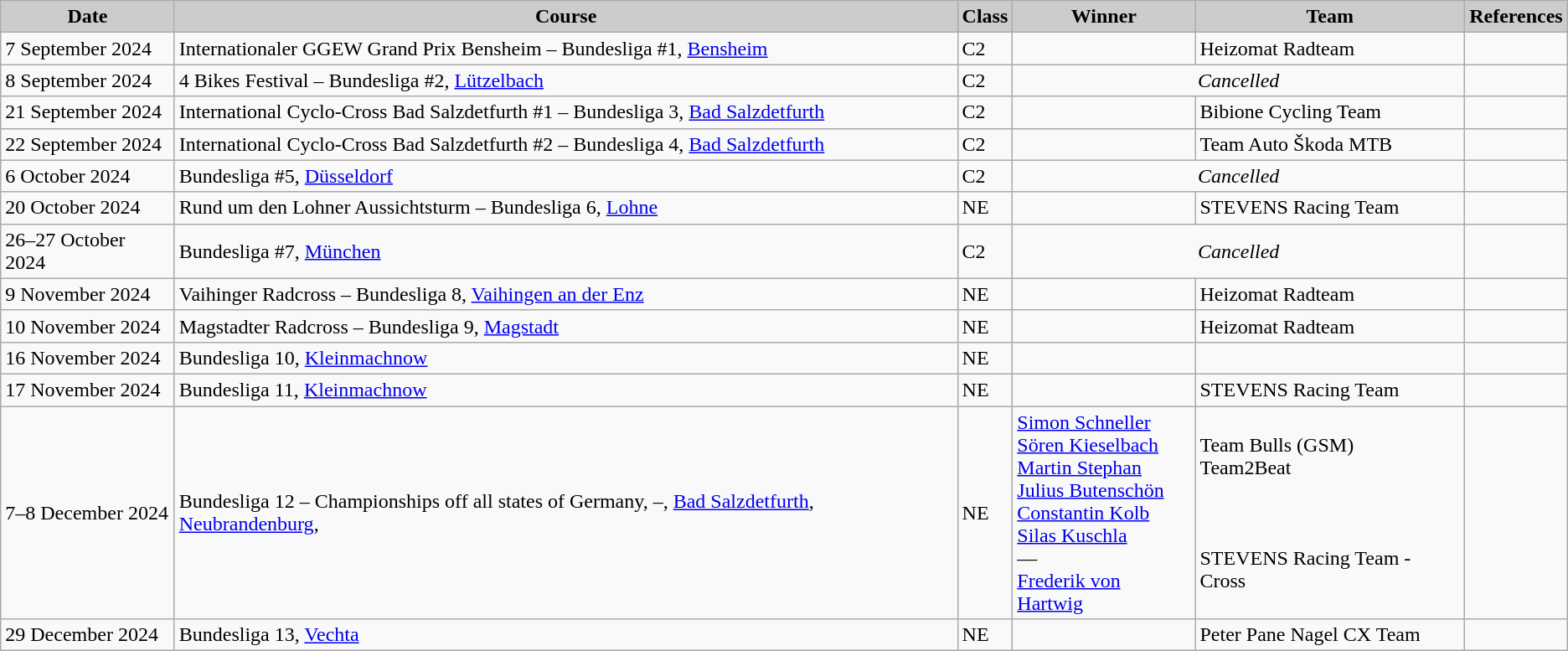<table class="wikitable sortable alternance ">
<tr>
<th scope="col" style="background-color:#CCCCCC;">Date</th>
<th scope="col" style="background-color:#CCCCCC;">Course</th>
<th scope="col" style="background-color:#CCCCCC;">Class</th>
<th scope="col" style="background-color:#CCCCCC;">Winner</th>
<th scope="col" style="background-color:#CCCCCC;">Team</th>
<th scope="col" style="background-color:#CCCCCC;">References</th>
</tr>
<tr>
<td>7 September 2024</td>
<td> Internationaler GGEW Grand Prix Bensheim – Bundesliga #1, <a href='#'>Bensheim</a></td>
<td>C2</td>
<td></td>
<td>Heizomat Radteam</td>
<td></td>
</tr>
<tr>
<td>8 September 2024</td>
<td> 4 Bikes Festival – Bundesliga #2, <a href='#'>Lützelbach</a></td>
<td>C2</td>
<td align=center colspan="2"><em>Cancelled</em></td>
<td></td>
</tr>
<tr>
<td>21 September 2024</td>
<td> International Cyclo-Cross Bad Salzdetfurth #1 – Bundesliga 3, <a href='#'>Bad Salzdetfurth</a></td>
<td>C2</td>
<td></td>
<td>Bibione Cycling Team</td>
<td></td>
</tr>
<tr>
<td>22 September 2024</td>
<td> International Cyclo-Cross Bad Salzdetfurth #2 – Bundesliga 4, <a href='#'>Bad Salzdetfurth</a></td>
<td>C2</td>
<td></td>
<td>Team Auto Škoda MTB</td>
<td></td>
</tr>
<tr>
<td>6 October 2024</td>
<td> Bundesliga #5, <a href='#'>Düsseldorf</a></td>
<td>C2</td>
<td align=center colspan="2"><em>Cancelled</em></td>
<td></td>
</tr>
<tr>
<td>20 October 2024</td>
<td> Rund um den Lohner Aussichtsturm – Bundesliga 6, <a href='#'>Lohne</a></td>
<td>NE</td>
<td></td>
<td>STEVENS Racing Team</td>
<td></td>
</tr>
<tr>
<td>26–27 October 2024</td>
<td> Bundesliga #7, <a href='#'>München</a></td>
<td>C2</td>
<td align=center colspan="2"><em>Cancelled</em></td>
<td></td>
</tr>
<tr>
<td>9 November 2024</td>
<td> Vaihinger Radcross – Bundesliga 8, <a href='#'>Vaihingen an der Enz</a></td>
<td>NE</td>
<td></td>
<td>Heizomat Radteam</td>
<td></td>
</tr>
<tr>
<td>10 November 2024</td>
<td> Magstadter Radcross – Bundesliga 9, <a href='#'>Magstadt</a></td>
<td>NE</td>
<td></td>
<td>Heizomat Radteam</td>
<td></td>
</tr>
<tr>
<td>16 November 2024</td>
<td> Bundesliga 10, <a href='#'>Kleinmachnow</a></td>
<td>NE</td>
<td></td>
<td></td>
<td></td>
</tr>
<tr>
<td>17 November 2024</td>
<td> Bundesliga 11, <a href='#'>Kleinmachnow</a></td>
<td>NE</td>
<td></td>
<td>STEVENS Racing Team</td>
<td></td>
</tr>
<tr>
<td>7–8 December 2024</td>
<td> Bundesliga 12 – Championships off all states of Germany, –, <a href='#'>Bad Salzdetfurth</a>, <a href='#'>Neubrandenburg</a>,</td>
<td>NE</td>
<td> <a href='#'>Simon Schneller</a><br> <a href='#'>Sören Kieselbach</a><br> <a href='#'>Martin Stephan</a><br> <a href='#'>Julius Butenschön</a><br> <a href='#'>Constantin Kolb</a><br> <a href='#'>Silas Kuschla</a><br> —<br> <a href='#'>Frederik von Hartwig</a></td>
<td>Team Bulls (GSM)<br>Team2Beat<br><br><br><br>STEVENS Racing Team - Cross<br></td>
<td></td>
</tr>
<tr>
<td>29 December 2024</td>
<td> Bundesliga 13, <a href='#'>Vechta</a></td>
<td>NE</td>
<td></td>
<td>Peter Pane Nagel CX Team</td>
<td></td>
</tr>
</table>
